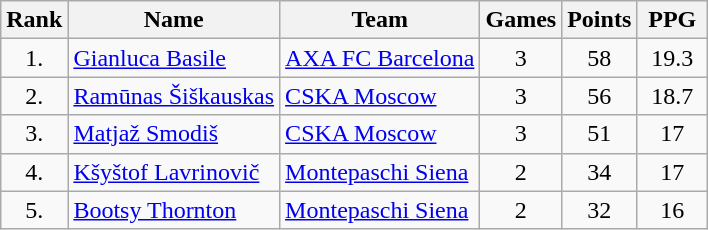<table class="wikitable" style="text-align: center;">
<tr>
<th>Rank</th>
<th>Name</th>
<th>Team</th>
<th>Games</th>
<th>Points</th>
<th width=40>PPG</th>
</tr>
<tr>
<td>1.</td>
<td align="left"> <a href='#'>Gianluca Basile</a></td>
<td align="left"> <a href='#'>AXA FC Barcelona</a></td>
<td>3</td>
<td>58</td>
<td>19.3</td>
</tr>
<tr>
<td>2.</td>
<td align="left"> <a href='#'>Ramūnas Šiškauskas</a></td>
<td align="left"> <a href='#'>CSKA Moscow</a></td>
<td>3</td>
<td>56</td>
<td>18.7</td>
</tr>
<tr>
<td>3.</td>
<td align="left"> <a href='#'>Matjaž Smodiš</a></td>
<td align="left"> <a href='#'>CSKA Moscow</a></td>
<td>3</td>
<td>51</td>
<td>17</td>
</tr>
<tr>
<td>4.</td>
<td align="left"> <a href='#'>Kšyštof Lavrinovič</a></td>
<td align="left"> <a href='#'>Montepaschi Siena</a></td>
<td>2</td>
<td>34</td>
<td>17</td>
</tr>
<tr>
<td>5.</td>
<td align="left"> <a href='#'>Bootsy Thornton</a></td>
<td align="left"> <a href='#'>Montepaschi Siena</a></td>
<td>2</td>
<td>32</td>
<td>16</td>
</tr>
</table>
